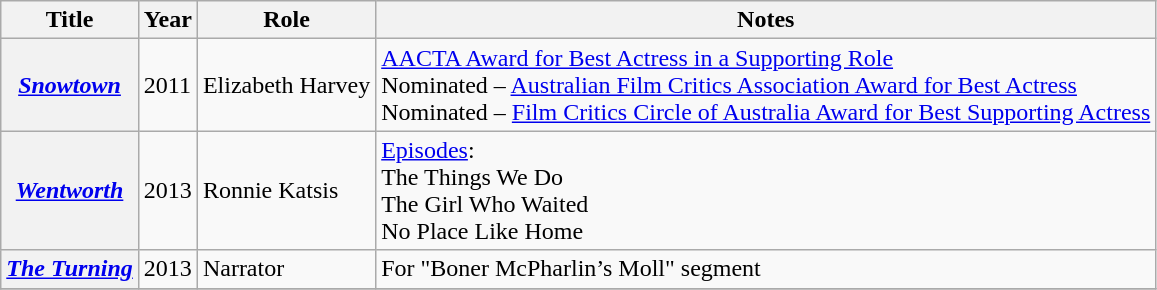<table class="wikitable plainrowheaders sortable">
<tr>
<th scope="col">Title</th>
<th scope="col">Year</th>
<th scope="col">Role</th>
<th scope="col" class="unsortable">Notes</th>
</tr>
<tr>
<th scope="row"><em><a href='#'>Snowtown</a></em></th>
<td>2011</td>
<td>Elizabeth Harvey</td>
<td><a href='#'>AACTA Award for Best Actress in a Supporting Role</a><br>Nominated – <a href='#'>Australian Film Critics Association Award for Best Actress</a><br>Nominated – <a href='#'>Film Critics Circle of Australia Award for Best Supporting Actress</a></td>
</tr>
<tr>
<th scope="row"><em><a href='#'>Wentworth</a></em></th>
<td>2013</td>
<td>Ronnie Katsis</td>
<td><a href='#'>Episodes</a>:<br>The Things We Do<br>The Girl Who Waited<br>No Place Like Home</td>
</tr>
<tr>
<th scope="row"><em><a href='#'>The Turning</a></em></th>
<td>2013</td>
<td>Narrator</td>
<td>For "Boner McPharlin’s Moll" segment</td>
</tr>
<tr>
</tr>
</table>
